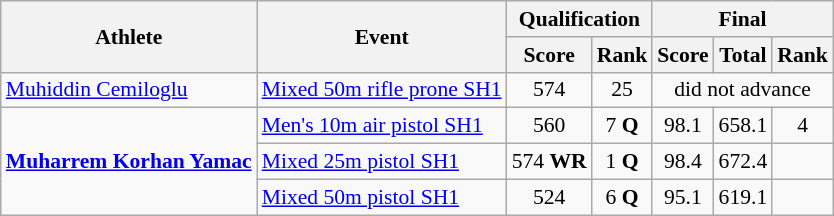<table class=wikitable style="font-size:90%">
<tr>
<th rowspan="2">Athlete</th>
<th rowspan="2">Event</th>
<th colspan="2">Qualification</th>
<th colspan="3">Final</th>
</tr>
<tr>
<th>Score</th>
<th>Rank</th>
<th>Score</th>
<th>Total</th>
<th>Rank</th>
</tr>
<tr>
<td><a href='#'>Muhiddin Cemiloglu</a></td>
<td><a href='#'>Mixed 50m rifle prone SH1</a></td>
<td align=center>574</td>
<td align=center>25</td>
<td align=center colspan="3">did not advance</td>
</tr>
<tr>
<td rowspan="3"><strong><a href='#'>Muharrem Korhan Yamac</a></strong></td>
<td><a href='#'>Men's 10m air pistol SH1</a></td>
<td align=center>560</td>
<td align=center>7 <strong>Q</strong></td>
<td align=center>98.1</td>
<td align=center>658.1</td>
<td align=center>4</td>
</tr>
<tr>
<td><a href='#'>Mixed 25m pistol SH1</a></td>
<td align=center>574 <strong>WR</strong></td>
<td align=center>1 <strong>Q</strong></td>
<td align=center>98.4</td>
<td align=center>672.4</td>
<td align=center></td>
</tr>
<tr>
<td><a href='#'>Mixed 50m pistol SH1</a></td>
<td align=center>524</td>
<td align=center>6 <strong>Q</strong></td>
<td align=center>95.1</td>
<td align=center>619.1</td>
<td align=center></td>
</tr>
</table>
